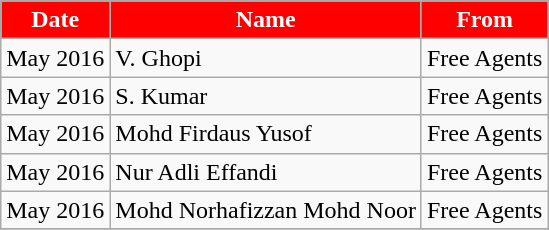<table class="wikitable sortable">
<tr>
<th style="background:red; color:white;">Date</th>
<th style="background:red; color:white;">Name</th>
<th style="background:red; color:white;">From</th>
</tr>
<tr>
<td>May 2016</td>
<td> V. Ghopi</td>
<td>Free Agents</td>
</tr>
<tr>
<td>May 2016</td>
<td> S. Kumar</td>
<td>Free Agents</td>
</tr>
<tr>
<td>May 2016</td>
<td> Mohd Firdaus Yusof</td>
<td>Free Agents</td>
</tr>
<tr>
<td>May 2016</td>
<td> Nur Adli Effandi</td>
<td>Free Agents</td>
</tr>
<tr>
<td>May 2016</td>
<td> Mohd Norhafizzan Mohd Noor</td>
<td>Free Agents</td>
</tr>
<tr>
</tr>
</table>
